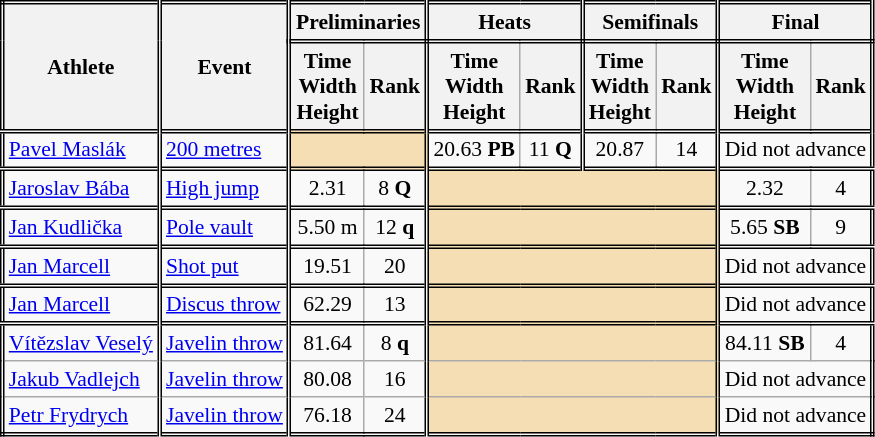<table class=wikitable style="font-size:90%; border: double;">
<tr>
<th rowspan="2" style="border-right:double">Athlete</th>
<th rowspan="2" style="border-right:double">Event</th>
<th colspan="2" style="border-right:double; border-bottom:double;">Preliminaries</th>
<th colspan="2" style="border-right:double; border-bottom:double;">Heats</th>
<th colspan="2" style="border-right:double; border-bottom:double;">Semifinals</th>
<th colspan="2" style="border-right:double; border-bottom:double;">Final</th>
</tr>
<tr>
<th>Time<br>Width<br>Height</th>
<th style="border-right:double">Rank</th>
<th>Time<br>Width<br>Height</th>
<th style="border-right:double">Rank</th>
<th>Time<br>Width<br>Height</th>
<th style="border-right:double">Rank</th>
<th>Time<br>Width<br>Height</th>
<th style="border-right:double">Rank</th>
</tr>
<tr style="border-top: double;">
<td style="border-right:double"><a href='#'>Pavel Maslák</a></td>
<td style="border-right:double"><a href='#'>200 metres</a></td>
<td style="border-right:double" colspan= 2 bgcolor="wheat"></td>
<td align=center>20.63 <strong>PB</strong></td>
<td align=center style="border-right:double">11 <strong>Q</strong></td>
<td align=center>20.87</td>
<td align=center style="border-right:double">14</td>
<td colspan="2" align=center>Did not advance</td>
</tr>
<tr style="border-top: double;">
<td style="border-right:double"><a href='#'>Jaroslav Bába</a></td>
<td style="border-right:double"><a href='#'>High jump</a></td>
<td align=center>2.31</td>
<td style="border-right:double" align=center>8 <strong>Q</strong></td>
<td style="border-right:double" colspan= 4 bgcolor="wheat"></td>
<td align=center>2.32</td>
<td align=center>4</td>
</tr>
<tr style="border-top: double;">
<td style="border-right:double"><a href='#'>Jan Kudlička</a></td>
<td style="border-right:double"><a href='#'>Pole vault</a></td>
<td align=center>5.50 m</td>
<td align=center style="border-right:double">12 <strong>q</strong></td>
<td style="border-right:double" colspan= 4 bgcolor="wheat"></td>
<td align=center>5.65 <strong>SB</strong></td>
<td align=center>9</td>
</tr>
<tr style="border-top: double;">
<td style="border-right:double"><a href='#'>Jan Marcell</a></td>
<td style="border-right:double"><a href='#'>Shot put</a></td>
<td align=center>19.51</td>
<td align=center style="border-right:double">20</td>
<td style="border-right:double" colspan= 4 bgcolor="wheat"></td>
<td colspan="2" align=center>Did not advance</td>
</tr>
<tr style="border-top: double;">
<td style="border-right:double"><a href='#'>Jan Marcell</a></td>
<td style="border-right:double"><a href='#'>Discus throw</a></td>
<td align=center>62.29</td>
<td align=center style="border-right:double">13</td>
<td style="border-right:double" colspan= 4 bgcolor="wheat"></td>
<td colspan="2" align=center>Did not advance</td>
</tr>
<tr style="border-top: double;">
<td style="border-right:double"><a href='#'>Vítězslav Veselý</a></td>
<td style="border-right:double"><a href='#'>Javelin throw</a></td>
<td align=center>81.64</td>
<td align=center style="border-right:double">8 <strong>q</strong></td>
<td style="border-right:double" colspan= 4 bgcolor="wheat"></td>
<td align=center>84.11 <strong>SB</strong></td>
<td align=center>4</td>
</tr>
<tr>
<td style="border-right:double"><a href='#'>Jakub Vadlejch</a></td>
<td style="border-right:double"><a href='#'>Javelin throw</a></td>
<td align=center>80.08</td>
<td align=center style="border-right:double">16</td>
<td style="border-right:double" colspan= 4 bgcolor="wheat"></td>
<td colspan="2" align=center>Did not advance</td>
</tr>
<tr>
<td style="border-right:double"><a href='#'>Petr Frydrych</a></td>
<td style="border-right:double"><a href='#'>Javelin throw</a></td>
<td align=center>76.18</td>
<td align=center style="border-right:double">24</td>
<td style="border-right:double" colspan= 4 bgcolor="wheat"></td>
<td colspan="2" align=center>Did not advance</td>
</tr>
</table>
